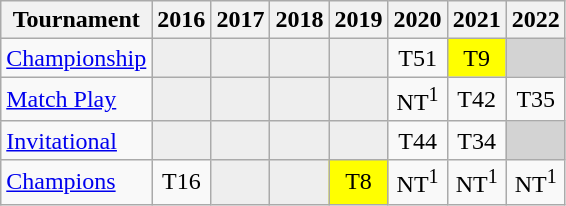<table class="wikitable" style="text-align:center;">
<tr>
<th>Tournament</th>
<th>2016</th>
<th>2017</th>
<th>2018</th>
<th>2019</th>
<th>2020</th>
<th>2021</th>
<th>2022</th>
</tr>
<tr>
<td align="left"><a href='#'>Championship</a></td>
<td style="background:#eeeeee;"></td>
<td style="background:#eeeeee;"></td>
<td style="background:#eeeeee;"></td>
<td style="background:#eeeeee;"></td>
<td>T51</td>
<td style="background:yellow;">T9</td>
<td colspan=1 style="background:#D3D3D3;"></td>
</tr>
<tr>
<td align="left"><a href='#'>Match Play</a></td>
<td style="background:#eeeeee;"></td>
<td style="background:#eeeeee;"></td>
<td style="background:#eeeeee;"></td>
<td style="background:#eeeeee;"></td>
<td>NT<sup>1</sup></td>
<td>T42</td>
<td>T35</td>
</tr>
<tr>
<td align="left"><a href='#'>Invitational</a></td>
<td style="background:#eeeeee;"></td>
<td style="background:#eeeeee;"></td>
<td style="background:#eeeeee;"></td>
<td style="background:#eeeeee;"></td>
<td>T44</td>
<td>T34</td>
<td colspan=1 style="background:#D3D3D3;"></td>
</tr>
<tr>
<td align="left"><a href='#'>Champions</a></td>
<td>T16</td>
<td style="background:#eeeeee;"></td>
<td style="background:#eeeeee;"></td>
<td style="background:yellow;">T8</td>
<td>NT<sup>1</sup></td>
<td>NT<sup>1</sup></td>
<td>NT<sup>1</sup></td>
</tr>
</table>
